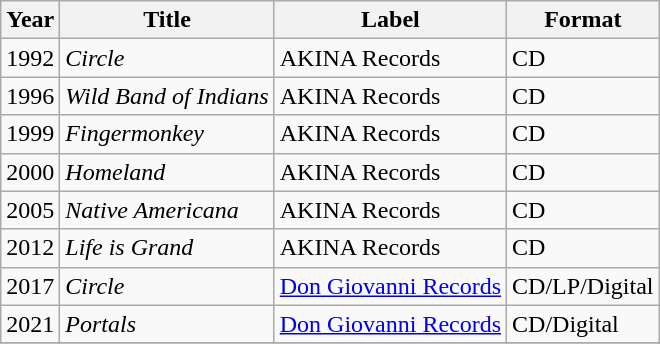<table class="wikitable">
<tr>
<th>Year</th>
<th>Title</th>
<th>Label</th>
<th>Format</th>
</tr>
<tr>
<td>1992</td>
<td><em>Circle</em></td>
<td>AKINA Records</td>
<td>CD</td>
</tr>
<tr>
<td>1996</td>
<td><em>Wild Band of Indians</em></td>
<td>AKINA Records</td>
<td>CD</td>
</tr>
<tr>
<td>1999</td>
<td><em>Fingermonkey</em></td>
<td>AKINA Records</td>
<td>CD</td>
</tr>
<tr>
<td>2000</td>
<td><em>Homeland</em></td>
<td>AKINA Records</td>
<td>CD</td>
</tr>
<tr>
<td>2005</td>
<td><em>Native Americana</em></td>
<td>AKINA Records</td>
<td>CD</td>
</tr>
<tr>
<td>2012</td>
<td><em>Life is Grand</em></td>
<td>AKINA Records</td>
<td>CD</td>
</tr>
<tr>
<td>2017</td>
<td><em>Circle</em></td>
<td><a href='#'>Don Giovanni Records</a></td>
<td>CD/LP/Digital</td>
</tr>
<tr>
<td>2021</td>
<td><em>Portals</em></td>
<td><a href='#'>Don Giovanni Records</a></td>
<td>CD/Digital</td>
</tr>
<tr>
</tr>
</table>
